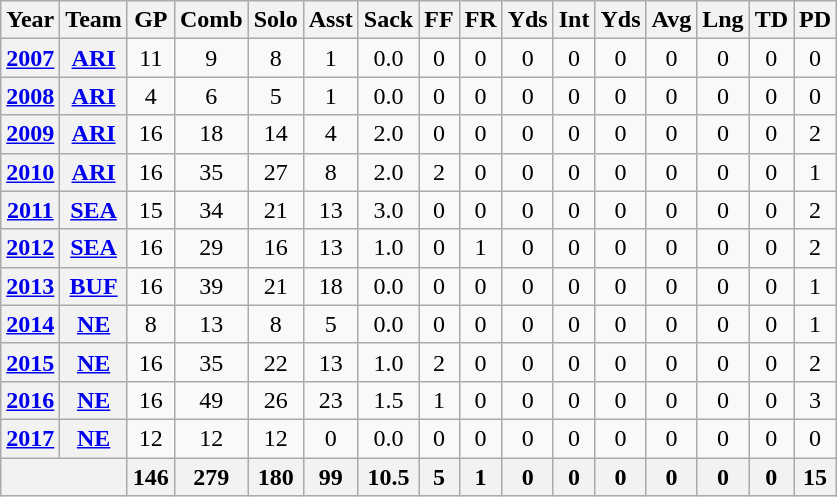<table class="wikitable" style="text-align:center">
<tr>
<th>Year</th>
<th>Team</th>
<th>GP</th>
<th>Comb</th>
<th>Solo</th>
<th>Asst</th>
<th>Sack</th>
<th>FF</th>
<th>FR</th>
<th>Yds</th>
<th>Int</th>
<th>Yds</th>
<th>Avg</th>
<th>Lng</th>
<th>TD</th>
<th>PD</th>
</tr>
<tr>
<th><a href='#'>2007</a></th>
<th><a href='#'>ARI</a></th>
<td>11</td>
<td>9</td>
<td>8</td>
<td>1</td>
<td>0.0</td>
<td>0</td>
<td>0</td>
<td>0</td>
<td>0</td>
<td>0</td>
<td>0</td>
<td>0</td>
<td>0</td>
<td>0</td>
</tr>
<tr>
<th><a href='#'>2008</a></th>
<th><a href='#'>ARI</a></th>
<td>4</td>
<td>6</td>
<td>5</td>
<td>1</td>
<td>0.0</td>
<td>0</td>
<td>0</td>
<td>0</td>
<td>0</td>
<td>0</td>
<td>0</td>
<td>0</td>
<td>0</td>
<td>0</td>
</tr>
<tr>
<th><a href='#'>2009</a></th>
<th><a href='#'>ARI</a></th>
<td>16</td>
<td>18</td>
<td>14</td>
<td>4</td>
<td>2.0</td>
<td>0</td>
<td>0</td>
<td>0</td>
<td>0</td>
<td>0</td>
<td>0</td>
<td>0</td>
<td>0</td>
<td>2</td>
</tr>
<tr>
<th><a href='#'>2010</a></th>
<th><a href='#'>ARI</a></th>
<td>16</td>
<td>35</td>
<td>27</td>
<td>8</td>
<td>2.0</td>
<td>2</td>
<td>0</td>
<td>0</td>
<td>0</td>
<td>0</td>
<td>0</td>
<td>0</td>
<td>0</td>
<td>1</td>
</tr>
<tr>
<th><a href='#'>2011</a></th>
<th><a href='#'>SEA</a></th>
<td>15</td>
<td>34</td>
<td>21</td>
<td>13</td>
<td>3.0</td>
<td>0</td>
<td>0</td>
<td>0</td>
<td>0</td>
<td>0</td>
<td>0</td>
<td>0</td>
<td>0</td>
<td>2</td>
</tr>
<tr>
<th><a href='#'>2012</a></th>
<th><a href='#'>SEA</a></th>
<td>16</td>
<td>29</td>
<td>16</td>
<td>13</td>
<td>1.0</td>
<td>0</td>
<td>1</td>
<td>0</td>
<td>0</td>
<td>0</td>
<td>0</td>
<td>0</td>
<td>0</td>
<td>2</td>
</tr>
<tr>
<th><a href='#'>2013</a></th>
<th><a href='#'>BUF</a></th>
<td>16</td>
<td>39</td>
<td>21</td>
<td>18</td>
<td>0.0</td>
<td>0</td>
<td>0</td>
<td>0</td>
<td>0</td>
<td>0</td>
<td>0</td>
<td>0</td>
<td>0</td>
<td>1</td>
</tr>
<tr>
<th><a href='#'>2014</a></th>
<th><a href='#'>NE</a></th>
<td>8</td>
<td>13</td>
<td>8</td>
<td>5</td>
<td>0.0</td>
<td>0</td>
<td>0</td>
<td>0</td>
<td>0</td>
<td>0</td>
<td>0</td>
<td>0</td>
<td>0</td>
<td>1</td>
</tr>
<tr>
<th><a href='#'>2015</a></th>
<th><a href='#'>NE</a></th>
<td>16</td>
<td>35</td>
<td>22</td>
<td>13</td>
<td>1.0</td>
<td>2</td>
<td>0</td>
<td>0</td>
<td>0</td>
<td>0</td>
<td>0</td>
<td>0</td>
<td>0</td>
<td>2</td>
</tr>
<tr>
<th><a href='#'>2016</a></th>
<th><a href='#'>NE</a></th>
<td>16</td>
<td>49</td>
<td>26</td>
<td>23</td>
<td>1.5</td>
<td>1</td>
<td>0</td>
<td>0</td>
<td>0</td>
<td>0</td>
<td>0</td>
<td>0</td>
<td>0</td>
<td>3</td>
</tr>
<tr>
<th><a href='#'>2017</a></th>
<th><a href='#'>NE</a></th>
<td>12</td>
<td>12</td>
<td>12</td>
<td>0</td>
<td>0.0</td>
<td>0</td>
<td>0</td>
<td>0</td>
<td>0</td>
<td>0</td>
<td>0</td>
<td>0</td>
<td>0</td>
<td>0</td>
</tr>
<tr>
<th colspan="2"></th>
<th>146</th>
<th>279</th>
<th>180</th>
<th>99</th>
<th>10.5</th>
<th>5</th>
<th>1</th>
<th>0</th>
<th>0</th>
<th>0</th>
<th>0</th>
<th>0</th>
<th>0</th>
<th>15</th>
</tr>
</table>
